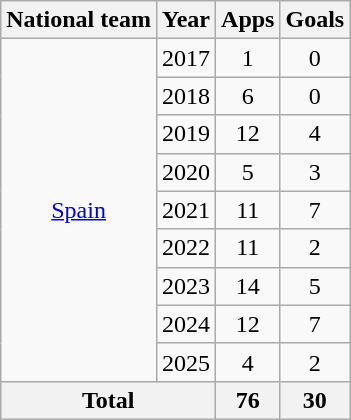<table class="wikitable" style="text-align:center">
<tr>
<th>National team</th>
<th>Year</th>
<th>Apps</th>
<th>Goals</th>
</tr>
<tr>
<td rowspan="9"><a href='#'>Spain</a></td>
<td>2017</td>
<td>1</td>
<td>0</td>
</tr>
<tr>
<td>2018</td>
<td>6</td>
<td>0</td>
</tr>
<tr>
<td>2019</td>
<td>12</td>
<td>4</td>
</tr>
<tr>
<td>2020</td>
<td>5</td>
<td>3</td>
</tr>
<tr>
<td>2021</td>
<td>11</td>
<td>7</td>
</tr>
<tr>
<td>2022</td>
<td>11</td>
<td>2</td>
</tr>
<tr>
<td>2023</td>
<td>14</td>
<td>5</td>
</tr>
<tr>
<td>2024</td>
<td>12</td>
<td>7</td>
</tr>
<tr>
<td>2025</td>
<td>4</td>
<td>2</td>
</tr>
<tr>
<th colspan="2">Total</th>
<th>76</th>
<th>30</th>
</tr>
</table>
